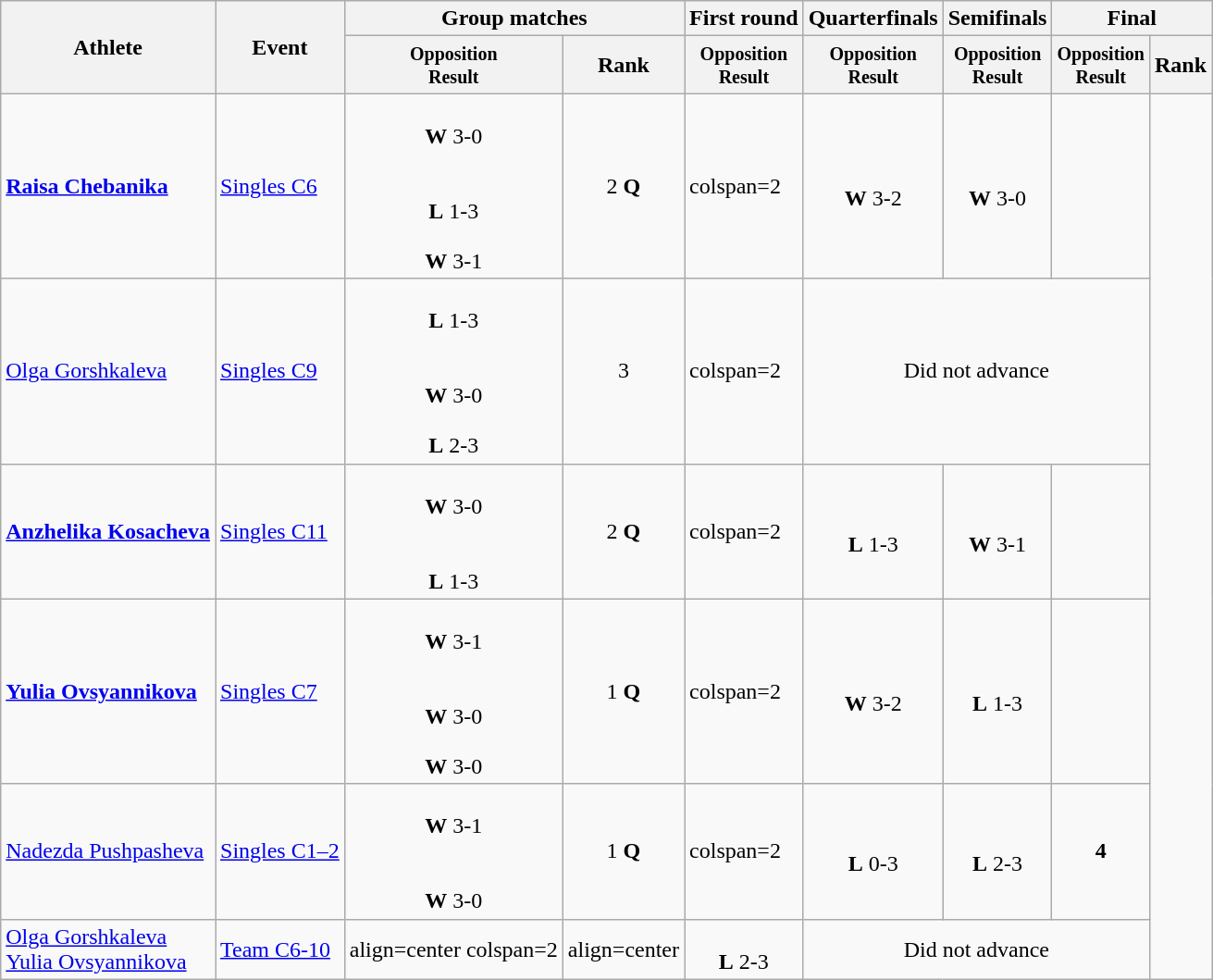<table class=wikitable>
<tr>
<th rowspan="2">Athlete</th>
<th rowspan="2">Event</th>
<th colspan="2">Group matches</th>
<th>First round</th>
<th>Quarterfinals</th>
<th>Semifinals</th>
<th colspan="2">Final</th>
</tr>
<tr>
<th style="line-height:1em"><small>Opposition<br>Result</small></th>
<th>Rank</th>
<th style="line-height:1em"><small>Opposition<br>Result</small></th>
<th style="line-height:1em"><small>Opposition<br>Result</small></th>
<th style="line-height:1em"><small>Opposition<br>Result</small></th>
<th style="line-height:1em"><small>Opposition<br>Result</small></th>
<th>Rank</th>
</tr>
<tr>
<td><strong><a href='#'>Raisa Chebanika</a></strong></td>
<td><a href='#'>Singles C6</a></td>
<td align=center><br><strong>W</strong> 3-0<br><br><br><strong>L</strong> 1-3<br>
<br><strong>W</strong> 3-1</td>
<td align=center>2 <strong>Q</strong></td>
<td>colspan=2 </td>
<td align=center><br><strong>W</strong> 3-2</td>
<td align=center><br><strong>W</strong> 3-0</td>
<td align=center></td>
</tr>
<tr>
<td><a href='#'>Olga Gorshkaleva</a></td>
<td><a href='#'>Singles C9</a></td>
<td align=center><br><strong>L</strong> 1-3<br><br><br><strong>W</strong> 3-0<br>
<br><strong>L</strong> 2-3</td>
<td align=center>3</td>
<td>colspan=2 </td>
<td align=center colspan=3>Did not advance</td>
</tr>
<tr>
<td><strong><a href='#'>Anzhelika Kosacheva</a></strong></td>
<td><a href='#'>Singles C11</a></td>
<td align=center><br><strong>W</strong> 3-0<br><br><br><strong>L</strong> 1-3</td>
<td align=center>2 <strong>Q</strong></td>
<td>colspan=2 </td>
<td align=center><br><strong>L</strong> 1-3</td>
<td align=center><br><strong>W</strong> 3-1</td>
<td align=center></td>
</tr>
<tr>
<td><strong><a href='#'>Yulia Ovsyannikova</a></strong></td>
<td><a href='#'>Singles C7</a></td>
<td align=center><br><strong>W</strong> 3-1<br><br><br><strong>W</strong> 3-0<br>
<br><strong>W</strong> 3-0</td>
<td align=center>1 <strong>Q</strong></td>
<td>colspan=2 </td>
<td align=center><br><strong>W</strong> 3-2</td>
<td align=center><br><strong>L</strong> 1-3</td>
<td align=center></td>
</tr>
<tr>
<td><a href='#'>Nadezda Pushpasheva</a></td>
<td><a href='#'>Singles C1–2</a></td>
<td align=center><br><strong>W</strong> 3-1<br><br><br><strong>W</strong> 3-0</td>
<td align=center>1 <strong>Q</strong></td>
<td>colspan=2 </td>
<td align=center><br><strong>L</strong> 0-3</td>
<td align=center><br><strong>L</strong> 2-3</td>
<td align=center><strong>4</strong></td>
</tr>
<tr>
<td><a href='#'>Olga Gorshkaleva</a><br><a href='#'>Yulia Ovsyannikova</a></td>
<td><a href='#'>Team C6-10</a></td>
<td>align=center colspan=2 </td>
<td>align=center </td>
<td align=center><br><strong>L</strong> 2-3</td>
<td align=center colspan=3>Did not advance</td>
</tr>
</table>
